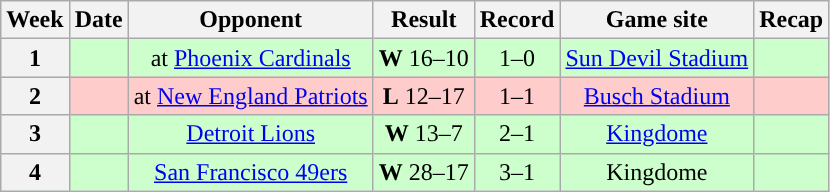<table class="wikitable" style="text-align:center">
<tr>
<th>Week</th>
<th>Date</th>
<th>Opponent</th>
<th>Result</th>
<th>Record</th>
<th>Game site</th>
<th>Recap</th>
</tr>
<tr style="background:#cfc">
<th>1</th>
<td></td>
<td>at <a href='#'>Phoenix Cardinals</a></td>
<td><strong>W</strong> 16–10 </td>
<td>1–0</td>
<td><a href='#'>Sun Devil Stadium</a></td>
<td></td>
</tr>
<tr style="background:#fcc">
<th>2</th>
<td></td>
<td>at <a href='#'>New England Patriots</a></td>
<td><strong>L</strong> 12–17</td>
<td>1–1</td>
<td><a href='#'>Busch Stadium</a></td>
<td></td>
</tr>
<tr style="background:#cfc">
<th>3</th>
<td></td>
<td><a href='#'>Detroit Lions</a></td>
<td><strong>W</strong> 13–7</td>
<td>2–1</td>
<td><a href='#'>Kingdome</a></td>
<td></td>
</tr>
<tr style="background:#cfc">
<th>4</th>
<td></td>
<td><a href='#'>San Francisco 49ers</a></td>
<td><strong>W</strong> 28–17</td>
<td>3–1</td>
<td>Kingdome</td>
<td></td>
</tr>
</table>
